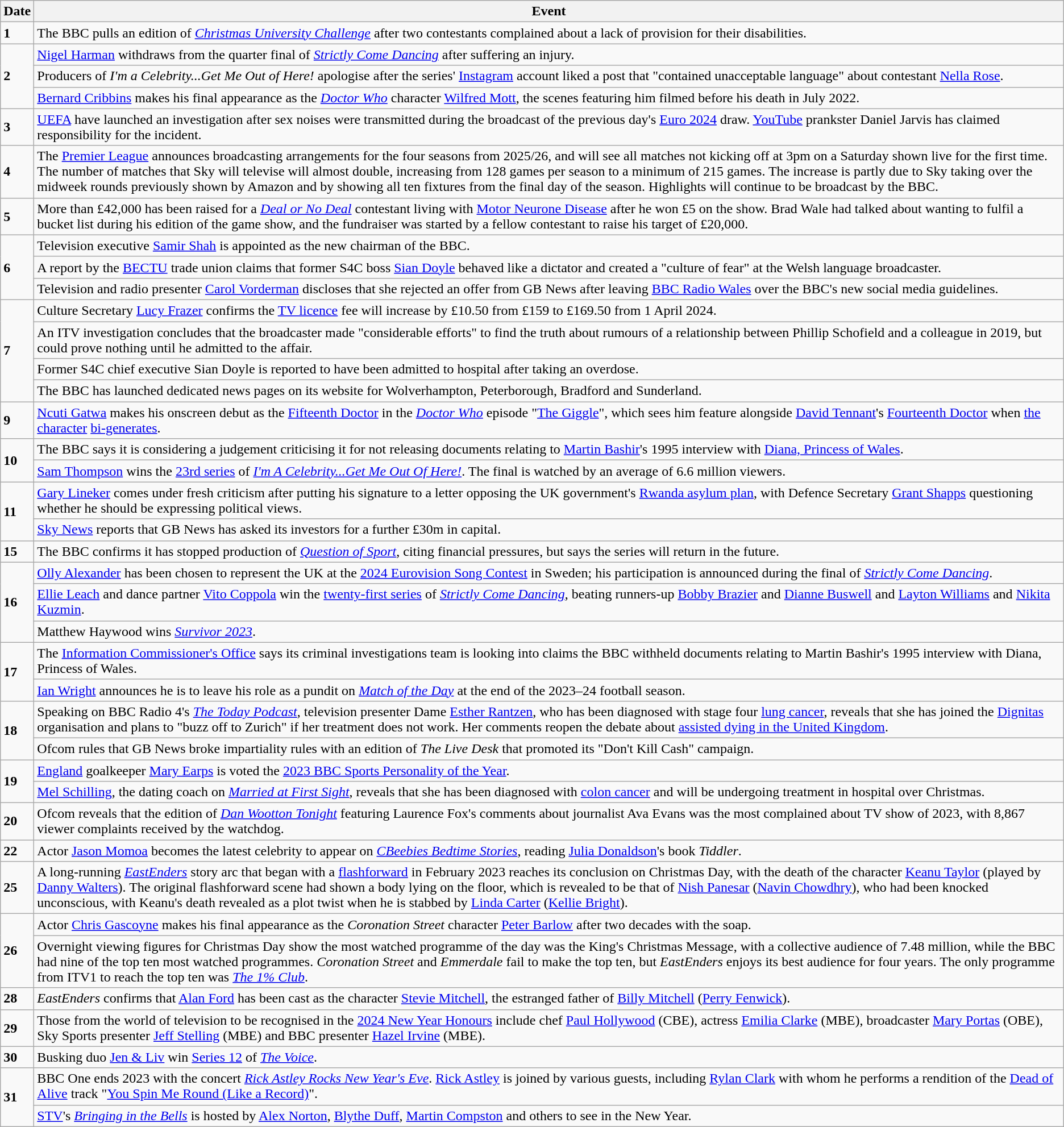<table class="wikitable">
<tr>
<th>Date</th>
<th>Event</th>
</tr>
<tr>
<td><strong>1</strong></td>
<td>The BBC pulls an edition of <em><a href='#'>Christmas University Challenge</a></em> after two contestants complained about a lack of provision for their disabilities.</td>
</tr>
<tr>
<td rowspan=3><strong>2</strong></td>
<td><a href='#'>Nigel Harman</a> withdraws from the quarter final of <em><a href='#'>Strictly Come Dancing</a></em> after suffering an injury.</td>
</tr>
<tr>
<td>Producers of <em>I'm a Celebrity...Get Me Out of Here!</em> apologise after the series' <a href='#'>Instagram</a> account liked a post that "contained unacceptable language" about contestant <a href='#'>Nella Rose</a>.</td>
</tr>
<tr>
<td><a href='#'>Bernard Cribbins</a> makes his final appearance as the <em><a href='#'>Doctor Who</a></em> character <a href='#'>Wilfred Mott</a>, the scenes featuring him filmed before his death in July 2022.</td>
</tr>
<tr>
<td><strong>3</strong></td>
<td><a href='#'>UEFA</a> have launched an investigation after sex noises were transmitted during the broadcast of the previous day's <a href='#'>Euro 2024</a> draw. <a href='#'>YouTube</a> prankster Daniel Jarvis has claimed responsibility for the incident.</td>
</tr>
<tr>
<td><strong>4</strong></td>
<td>The <a href='#'>Premier League</a> announces broadcasting arrangements for the four seasons from 2025/26, and will see all matches not kicking off at 3pm on a Saturday shown live for the first time. The number of matches that Sky will televise will almost double, increasing from 128 games per season to a minimum of 215 games. The increase is partly due to Sky taking over the midweek rounds previously shown by Amazon and by showing all ten fixtures from the final day of the season. Highlights will continue to be broadcast by the BBC.</td>
</tr>
<tr>
<td><strong>5</strong></td>
<td>More than £42,000 has been raised for a <em><a href='#'>Deal or No Deal</a></em> contestant living with <a href='#'>Motor Neurone Disease</a> after he won £5 on the show. Brad Wale had talked about wanting to fulfil a bucket list during his edition of the game show, and the fundraiser was started by a fellow contestant to raise his target of £20,000.</td>
</tr>
<tr>
<td rowspan=3><strong>6</strong></td>
<td>Television executive <a href='#'>Samir Shah</a> is appointed as the new chairman of the BBC.</td>
</tr>
<tr>
<td>A report by the <a href='#'>BECTU</a> trade union claims that former S4C boss <a href='#'>Sian Doyle</a> behaved like a dictator and created a "culture of fear" at the Welsh language broadcaster.</td>
</tr>
<tr>
<td>Television and radio presenter <a href='#'>Carol Vorderman</a> discloses that she rejected an offer from GB News after leaving <a href='#'>BBC Radio Wales</a> over the BBC's new social media guidelines.</td>
</tr>
<tr>
<td rowspan=4><strong>7</strong></td>
<td>Culture Secretary <a href='#'>Lucy Frazer</a> confirms the <a href='#'>TV licence</a> fee will increase by £10.50 from £159 to £169.50 from 1 April 2024.</td>
</tr>
<tr>
<td>An ITV investigation concludes that the broadcaster made "considerable efforts" to find the truth about rumours of a relationship between Phillip Schofield and a colleague in 2019, but could prove nothing until he admitted to the affair.</td>
</tr>
<tr>
<td>Former S4C chief executive Sian Doyle is reported to have been admitted to hospital after taking an overdose.</td>
</tr>
<tr>
<td>The BBC has launched dedicated news pages on its website for Wolverhampton, Peterborough, Bradford and Sunderland.</td>
</tr>
<tr>
<td><strong>9</strong></td>
<td><a href='#'>Ncuti Gatwa</a> makes his onscreen debut as the <a href='#'>Fifteenth Doctor</a> in the <em><a href='#'>Doctor Who</a></em> episode "<a href='#'>The Giggle</a>", which sees him feature alongside <a href='#'>David Tennant</a>'s <a href='#'>Fourteenth Doctor</a> when <a href='#'>the character</a> <a href='#'>bi-generates</a>.</td>
</tr>
<tr>
<td rowspan=2><strong>10</strong></td>
<td>The BBC says it is considering a judgement criticising it for not releasing documents relating to <a href='#'>Martin Bashir</a>'s 1995 interview with <a href='#'>Diana, Princess of Wales</a>.</td>
</tr>
<tr>
<td><a href='#'>Sam Thompson</a> wins the <a href='#'>23rd series</a> of <em><a href='#'>I'm A Celebrity...Get Me Out Of Here!</a></em>. The final is watched by an average of 6.6 million viewers.</td>
</tr>
<tr>
<td rowspan=2><strong>11</strong></td>
<td><a href='#'>Gary Lineker</a> comes under fresh criticism after putting his signature to a letter opposing the UK government's <a href='#'>Rwanda asylum plan</a>, with Defence Secretary <a href='#'>Grant Shapps</a> questioning whether he should be expressing political views.</td>
</tr>
<tr>
<td><a href='#'>Sky News</a> reports that GB News has asked its investors for a further £30m in capital.</td>
</tr>
<tr>
<td><strong>15</strong></td>
<td>The BBC confirms it has stopped production of <em><a href='#'>Question of Sport</a></em>, citing financial pressures, but says the series will return in the future.</td>
</tr>
<tr>
<td rowspan=3><strong>16</strong></td>
<td><a href='#'>Olly Alexander</a> has been chosen to represent the UK at the <a href='#'>2024 Eurovision Song Contest</a> in Sweden; his participation is announced during the final of <em><a href='#'>Strictly Come Dancing</a></em>.</td>
</tr>
<tr>
<td><a href='#'>Ellie Leach</a> and dance partner <a href='#'>Vito Coppola</a> win the <a href='#'>twenty-first series</a> of <em><a href='#'>Strictly Come Dancing</a></em>, beating runners-up <a href='#'>Bobby Brazier</a> and <a href='#'>Dianne Buswell</a> and <a href='#'>Layton Williams</a> and <a href='#'>Nikita Kuzmin</a>.</td>
</tr>
<tr>
<td>Matthew Haywood wins <em><a href='#'>Survivor 2023</a></em>.</td>
</tr>
<tr>
<td rowspan=2><strong>17</strong></td>
<td>The <a href='#'>Information Commissioner's Office</a> says its criminal investigations team is looking into claims the BBC withheld documents relating to Martin Bashir's 1995 interview with Diana, Princess of Wales.</td>
</tr>
<tr>
<td><a href='#'>Ian Wright</a> announces he is to leave his role as a pundit on <em><a href='#'>Match of the Day</a></em> at the end of the 2023–24 football season.</td>
</tr>
<tr>
<td rowspan=2><strong>18</strong></td>
<td>Speaking on BBC Radio 4's <em><a href='#'>The Today Podcast</a></em>, television presenter Dame <a href='#'>Esther Rantzen</a>, who has been diagnosed with stage four <a href='#'>lung cancer</a>, reveals that she has joined the <a href='#'>Dignitas</a> organisation and plans to "buzz off to Zurich" if her treatment does not work. Her comments reopen the debate about <a href='#'>assisted dying in the United Kingdom</a>.</td>
</tr>
<tr>
<td>Ofcom rules that GB News broke impartiality rules with an edition of <em>The Live Desk</em> that promoted its "Don't Kill Cash" campaign.</td>
</tr>
<tr>
<td rowspan=2><strong>19</strong></td>
<td><a href='#'>England</a> goalkeeper <a href='#'>Mary Earps</a> is voted the <a href='#'>2023 BBC Sports Personality of the Year</a>.</td>
</tr>
<tr>
<td><a href='#'>Mel Schilling</a>, the dating coach on <em><a href='#'>Married at First Sight</a></em>, reveals that she has been diagnosed with <a href='#'>colon cancer</a> and will be undergoing treatment in hospital over Christmas.</td>
</tr>
<tr>
<td><strong>20</strong></td>
<td>Ofcom reveals that the edition of <em><a href='#'>Dan Wootton Tonight</a></em> featuring Laurence Fox's comments about journalist Ava Evans was the most complained about TV show of 2023, with 8,867 viewer complaints received by the watchdog.</td>
</tr>
<tr>
<td><strong>22</strong></td>
<td>Actor <a href='#'>Jason Momoa</a> becomes the latest celebrity to appear on <em><a href='#'>CBeebies Bedtime Stories</a></em>, reading <a href='#'>Julia Donaldson</a>'s book <em>Tiddler</em>.</td>
</tr>
<tr>
<td><strong>25</strong></td>
<td>A long-running <em><a href='#'>EastEnders</a></em> story arc that began with a <a href='#'>flashforward</a> in February 2023 reaches its conclusion on Christmas Day, with the death of the character <a href='#'>Keanu Taylor</a> (played by <a href='#'>Danny Walters</a>). The original flashforward scene had shown a body lying on the floor, which is revealed to be that of <a href='#'>Nish Panesar</a> (<a href='#'>Navin Chowdhry</a>), who had been knocked unconscious, with Keanu's death revealed as a plot twist when he is stabbed by <a href='#'>Linda Carter</a> (<a href='#'>Kellie Bright</a>).</td>
</tr>
<tr>
<td rowspan=2><strong>26</strong></td>
<td>Actor <a href='#'>Chris Gascoyne</a> makes his final appearance as the <em>Coronation Street</em> character <a href='#'>Peter Barlow</a> after two decades with the soap.</td>
</tr>
<tr>
<td>Overnight viewing figures for Christmas Day show the most watched programme of the day was the King's Christmas Message, with a collective audience of 7.48 million, while the BBC had nine of the top ten most watched programmes. <em>Coronation Street</em> and <em>Emmerdale</em> fail to make the top ten, but <em>EastEnders</em> enjoys its best audience for four years. The only programme from ITV1 to reach the top ten was <em><a href='#'>The 1% Club</a></em>.</td>
</tr>
<tr>
<td><strong>28</strong></td>
<td><em>EastEnders</em> confirms that <a href='#'>Alan Ford</a> has been cast as the character <a href='#'>Stevie Mitchell</a>, the estranged father of <a href='#'>Billy Mitchell</a> (<a href='#'>Perry Fenwick</a>).</td>
</tr>
<tr>
<td><strong>29</strong></td>
<td>Those from the world of television to be recognised in the <a href='#'>2024 New Year Honours</a> include chef <a href='#'>Paul Hollywood</a> (CBE), actress <a href='#'>Emilia Clarke</a> (MBE), broadcaster <a href='#'>Mary Portas</a> (OBE), Sky Sports presenter <a href='#'>Jeff Stelling</a> (MBE) and BBC presenter <a href='#'>Hazel Irvine</a> (MBE).</td>
</tr>
<tr>
<td><strong>30</strong></td>
<td>Busking duo <a href='#'>Jen & Liv</a> win <a href='#'>Series 12</a> of <em><a href='#'>The Voice</a></em>.</td>
</tr>
<tr>
<td rowspan=2><strong>31</strong></td>
<td>BBC One ends 2023 with the concert <em><a href='#'>Rick Astley Rocks New Year's Eve</a></em>. <a href='#'>Rick Astley</a> is joined by various guests, including <a href='#'>Rylan Clark</a> with whom he performs a rendition of the <a href='#'>Dead of Alive</a> track "<a href='#'>You Spin Me Round (Like a Record)</a>".</td>
</tr>
<tr>
<td><a href='#'>STV</a>'s <em><a href='#'>Bringing in the Bells</a></em> is hosted by <a href='#'>Alex Norton</a>, <a href='#'>Blythe Duff</a>, <a href='#'>Martin Compston</a> and others to see in the New Year.</td>
</tr>
</table>
